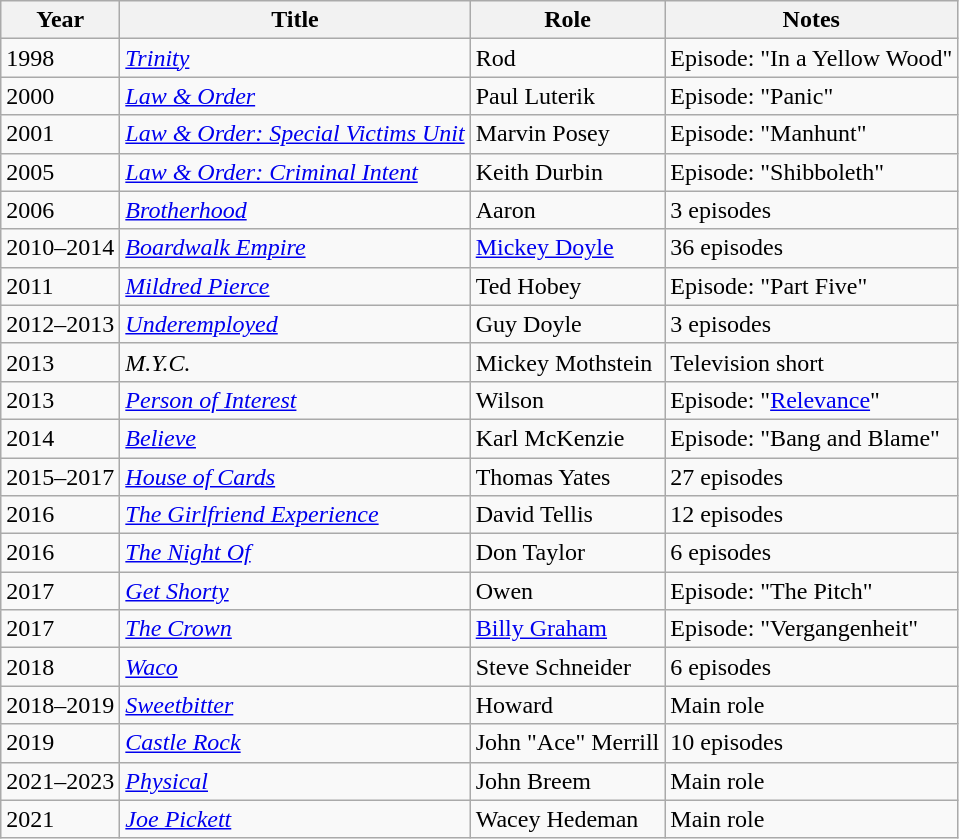<table class="wikitable sortable">
<tr>
<th>Year</th>
<th>Title</th>
<th>Role</th>
<th class="unsortable">Notes</th>
</tr>
<tr>
<td>1998</td>
<td><em><a href='#'>Trinity</a></em></td>
<td>Rod</td>
<td>Episode: "In a Yellow Wood"</td>
</tr>
<tr>
<td>2000</td>
<td><em><a href='#'>Law & Order</a></em></td>
<td>Paul Luterik</td>
<td>Episode: "Panic"</td>
</tr>
<tr>
<td>2001</td>
<td><em><a href='#'>Law & Order: Special Victims Unit</a></em></td>
<td>Marvin Posey</td>
<td>Episode: "Manhunt"</td>
</tr>
<tr>
<td>2005</td>
<td><em><a href='#'>Law & Order: Criminal Intent</a></em></td>
<td>Keith Durbin</td>
<td>Episode: "Shibboleth"</td>
</tr>
<tr>
<td>2006</td>
<td><em><a href='#'>Brotherhood</a></em></td>
<td>Aaron</td>
<td>3 episodes</td>
</tr>
<tr>
<td>2010–2014</td>
<td><em><a href='#'>Boardwalk Empire</a></em></td>
<td><a href='#'>Mickey Doyle</a></td>
<td>36 episodes</td>
</tr>
<tr>
<td>2011</td>
<td><em><a href='#'>Mildred Pierce</a></em></td>
<td>Ted Hobey</td>
<td>Episode: "Part Five"</td>
</tr>
<tr>
<td>2012–2013</td>
<td><em><a href='#'>Underemployed</a></em></td>
<td>Guy Doyle</td>
<td>3 episodes</td>
</tr>
<tr>
<td>2013</td>
<td><em>M.Y.C.</em></td>
<td>Mickey Mothstein</td>
<td>Television short</td>
</tr>
<tr>
<td>2013</td>
<td><em><a href='#'>Person of Interest</a></em></td>
<td>Wilson</td>
<td>Episode: "<a href='#'>Relevance</a>"</td>
</tr>
<tr>
<td>2014</td>
<td><em><a href='#'>Believe</a></em></td>
<td>Karl McKenzie</td>
<td>Episode: "Bang and Blame"</td>
</tr>
<tr>
<td>2015–2017</td>
<td><em><a href='#'>House of Cards</a></em></td>
<td>Thomas Yates</td>
<td>27 episodes</td>
</tr>
<tr>
<td>2016</td>
<td><em><a href='#'>The Girlfriend Experience</a></em></td>
<td>David Tellis</td>
<td>12 episodes</td>
</tr>
<tr>
<td>2016</td>
<td><em><a href='#'>The Night Of</a></em></td>
<td>Don Taylor</td>
<td>6 episodes</td>
</tr>
<tr>
<td>2017</td>
<td><em><a href='#'>Get Shorty</a></em></td>
<td>Owen</td>
<td>Episode: "The Pitch"</td>
</tr>
<tr>
<td>2017</td>
<td><em><a href='#'>The Crown</a></em></td>
<td><a href='#'>Billy Graham</a></td>
<td>Episode: "Vergangenheit"</td>
</tr>
<tr>
<td>2018</td>
<td><em><a href='#'>Waco</a></em></td>
<td>Steve Schneider</td>
<td>6 episodes</td>
</tr>
<tr>
<td>2018–2019</td>
<td><em><a href='#'>Sweetbitter</a></em></td>
<td>Howard</td>
<td>Main role</td>
</tr>
<tr>
<td>2019</td>
<td><em><a href='#'>Castle Rock</a></em></td>
<td>John "Ace" Merrill</td>
<td>10 episodes</td>
</tr>
<tr>
<td>2021–2023</td>
<td><em><a href='#'>Physical</a></em></td>
<td>John Breem</td>
<td>Main role</td>
</tr>
<tr>
<td>2021</td>
<td><a href='#'><em>Joe Pickett</em></a></td>
<td>Wacey Hedeman</td>
<td>Main role</td>
</tr>
</table>
